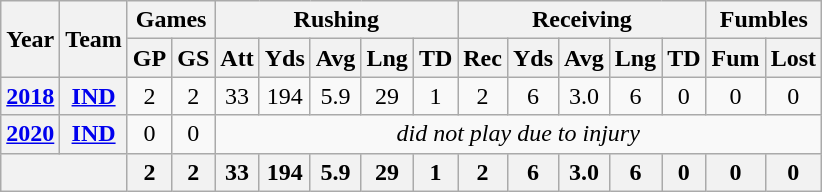<table class="wikitable" style="text-align:center">
<tr>
<th rowspan="2">Year</th>
<th rowspan="2">Team</th>
<th colspan="2">Games</th>
<th colspan="5">Rushing</th>
<th colspan="5">Receiving</th>
<th colspan="2">Fumbles</th>
</tr>
<tr>
<th>GP</th>
<th>GS</th>
<th>Att</th>
<th>Yds</th>
<th>Avg</th>
<th>Lng</th>
<th>TD</th>
<th>Rec</th>
<th>Yds</th>
<th>Avg</th>
<th>Lng</th>
<th>TD</th>
<th>Fum</th>
<th>Lost</th>
</tr>
<tr>
<th><a href='#'>2018</a></th>
<th><a href='#'>IND</a></th>
<td>2</td>
<td>2</td>
<td>33</td>
<td>194</td>
<td>5.9</td>
<td>29</td>
<td>1</td>
<td>2</td>
<td>6</td>
<td>3.0</td>
<td>6</td>
<td>0</td>
<td>0</td>
<td>0</td>
</tr>
<tr>
<th><a href='#'>2020</a></th>
<th><a href='#'>IND</a></th>
<td>0</td>
<td>0</td>
<td colspan="12"><em>did not play due to injury</em></td>
</tr>
<tr>
<th colspan="2"></th>
<th>2</th>
<th>2</th>
<th>33</th>
<th>194</th>
<th>5.9</th>
<th>29</th>
<th>1</th>
<th>2</th>
<th>6</th>
<th>3.0</th>
<th>6</th>
<th>0</th>
<th>0</th>
<th>0</th>
</tr>
</table>
